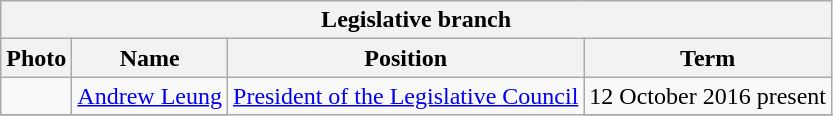<table class="wikitable" style="text-align:center">
<tr>
<th colspan="4">Legislative branch</th>
</tr>
<tr>
<th>Photo</th>
<th>Name</th>
<th>Position</th>
<th>Term</th>
</tr>
<tr>
<td></td>
<td><a href='#'>Andrew Leung</a></td>
<td rowspan="2"><a href='#'>President of the Legislative Council</a></td>
<td>12 October 2016  present</td>
</tr>
<tr>
</tr>
</table>
